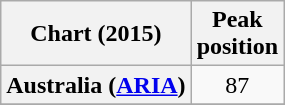<table class="wikitable plainrowheaders" style="text-align:center;">
<tr>
<th scope="col">Chart (2015)</th>
<th scope="col">Peak<br>position</th>
</tr>
<tr>
<th scope="row">Australia (<a href='#'>ARIA</a>)</th>
<td>87</td>
</tr>
<tr>
</tr>
</table>
